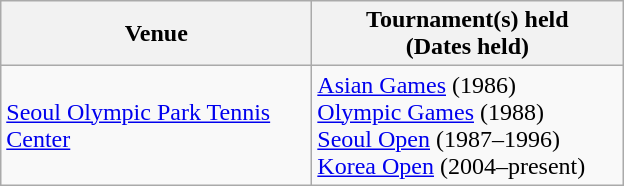<table class=wikitable>
<tr>
<th width=200>Venue</th>
<th width=200>Tournament(s) held<br>(Dates held)</th>
</tr>
<tr>
<td><a href='#'>Seoul Olympic Park Tennis Center</a></td>
<td><a href='#'>Asian Games</a> (1986)<br><a href='#'>Olympic Games</a> (1988)<br><a href='#'>Seoul Open</a> (1987–1996)<br><a href='#'>Korea Open</a> (2004–present)</td>
</tr>
</table>
